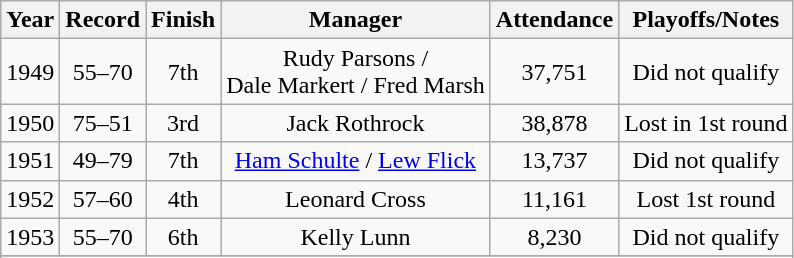<table class="wikitable" style="text-align:center">
<tr>
<th>Year</th>
<th>Record</th>
<th>Finish</th>
<th>Manager</th>
<th>Attendance</th>
<th>Playoffs/Notes</th>
</tr>
<tr align=center>
<td>1949</td>
<td>55–70</td>
<td>7th</td>
<td>Rudy Parsons /<br> Dale Markert / Fred Marsh</td>
<td>37,751</td>
<td>Did not qualify</td>
</tr>
<tr align=center>
<td>1950</td>
<td>75–51</td>
<td>3rd</td>
<td>Jack Rothrock</td>
<td>38,878</td>
<td>Lost in 1st round</td>
</tr>
<tr align=center>
<td>1951</td>
<td>49–79</td>
<td>7th</td>
<td><a href='#'>Ham Schulte</a> / <a href='#'>Lew Flick</a></td>
<td>13,737</td>
<td>Did not qualify</td>
</tr>
<tr align=center>
<td>1952</td>
<td>57–60</td>
<td>4th</td>
<td>Leonard Cross</td>
<td>11,161</td>
<td>Lost 1st round</td>
</tr>
<tr align=center>
<td>1953</td>
<td>55–70</td>
<td>6th</td>
<td>Kelly Lunn</td>
<td>8,230</td>
<td>Did not qualify</td>
</tr>
<tr align=center>
</tr>
<tr>
</tr>
</table>
